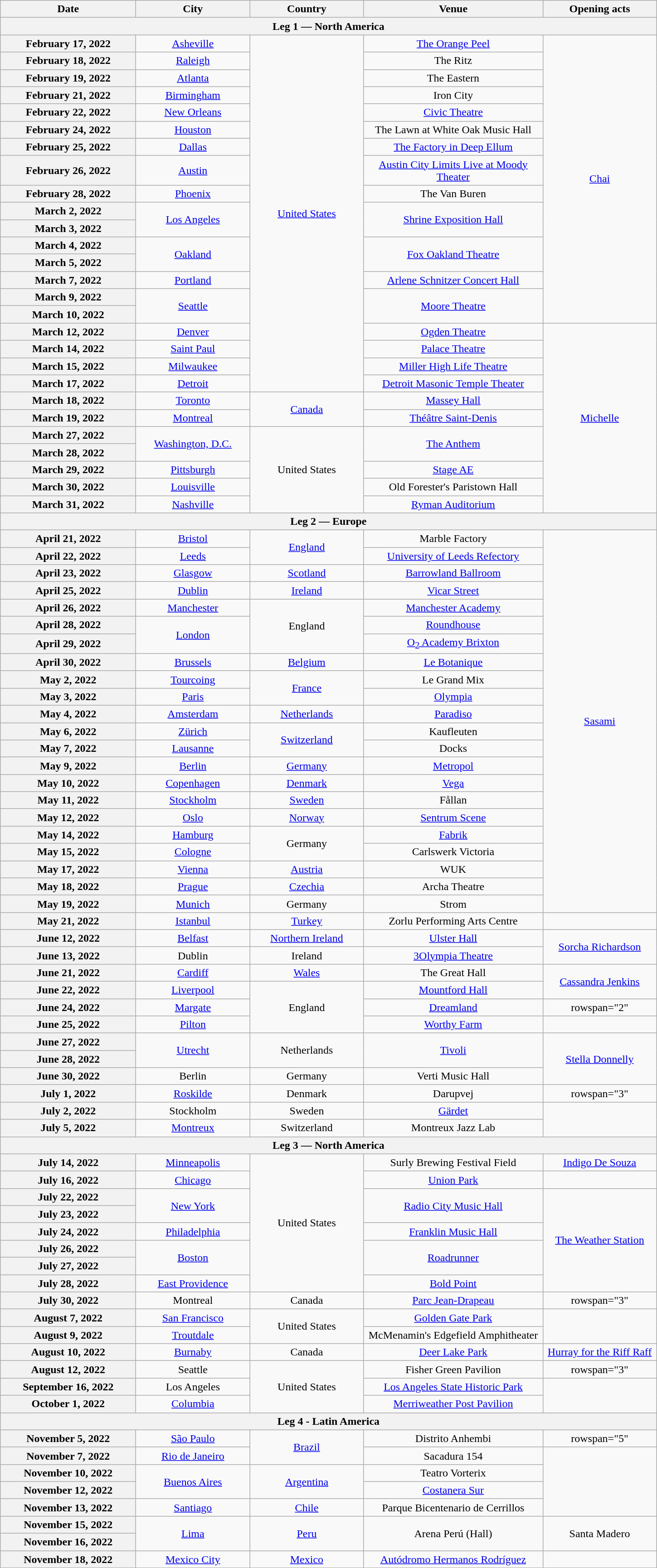<table class="wikitable plainrowheaders" style="text-align:center;">
<tr>
<th scope="col" style="width:12em;">Date</th>
<th scope="col" style="width:10em;">City</th>
<th scope="col" style="width:10em;">Country</th>
<th scope="col" style="width:16em;">Venue</th>
<th scope="col" style="width:10em;">Opening acts</th>
</tr>
<tr>
<th colspan="5">Leg 1 — North America</th>
</tr>
<tr>
<th scope="row" style="text-align:center;">February 17, 2022</th>
<td><a href='#'>Asheville</a></td>
<td rowspan="20"><a href='#'>United States</a></td>
<td><a href='#'>The Orange Peel</a></td>
<td rowspan="16"><a href='#'>Chai</a></td>
</tr>
<tr>
<th scope="row" style="text-align:center;">February 18, 2022</th>
<td><a href='#'>Raleigh</a></td>
<td>The Ritz</td>
</tr>
<tr>
<th scope="row" style="text-align:center;">February 19, 2022</th>
<td><a href='#'>Atlanta</a></td>
<td>The Eastern</td>
</tr>
<tr>
<th scope="row" style="text-align:center;">February 21, 2022</th>
<td><a href='#'>Birmingham</a></td>
<td>Iron City</td>
</tr>
<tr>
<th scope="row" style="text-align:center;">February 22, 2022</th>
<td><a href='#'>New Orleans</a></td>
<td><a href='#'>Civic Theatre</a></td>
</tr>
<tr>
<th scope="row" style="text-align:center;">February 24, 2022</th>
<td><a href='#'>Houston</a></td>
<td>The Lawn at White Oak Music Hall</td>
</tr>
<tr>
<th scope="row" style="text-align:center;">February 25, 2022</th>
<td><a href='#'>Dallas</a></td>
<td><a href='#'>The Factory in Deep Ellum</a></td>
</tr>
<tr>
<th scope="row" style="text-align:center;">February 26, 2022</th>
<td><a href='#'>Austin</a></td>
<td><a href='#'>Austin City Limits Live at Moody Theater</a></td>
</tr>
<tr>
<th scope="row" style="text-align:center;">February 28, 2022</th>
<td><a href='#'>Phoenix</a></td>
<td>The Van Buren</td>
</tr>
<tr>
<th scope="row" style="text-align:center;">March 2, 2022</th>
<td rowspan="2"><a href='#'>Los Angeles</a></td>
<td rowspan="2"><a href='#'>Shrine Exposition Hall</a></td>
</tr>
<tr>
<th scope="row" style="text-align:center;">March 3, 2022</th>
</tr>
<tr>
<th scope="row" style="text-align:center;">March 4, 2022</th>
<td rowspan="2"><a href='#'>Oakland</a></td>
<td rowspan="2"><a href='#'>Fox Oakland Theatre</a></td>
</tr>
<tr>
<th scope="row" style="text-align:center;">March 5, 2022</th>
</tr>
<tr>
<th scope="row" style="text-align:center;">March 7, 2022</th>
<td><a href='#'>Portland</a></td>
<td><a href='#'>Arlene Schnitzer Concert Hall</a></td>
</tr>
<tr>
<th scope="row" style="text-align:center;">March 9, 2022</th>
<td rowspan="2"><a href='#'>Seattle</a></td>
<td rowspan="2"><a href='#'>Moore Theatre</a></td>
</tr>
<tr>
<th scope="row" style="text-align:center;">March 10, 2022</th>
</tr>
<tr>
<th scope="row" style="text-align:center;">March 12, 2022</th>
<td><a href='#'>Denver</a></td>
<td><a href='#'>Ogden Theatre</a></td>
<td rowspan="11"><a href='#'>Michelle</a></td>
</tr>
<tr>
<th scope="row" style="text-align:center;">March 14, 2022</th>
<td><a href='#'>Saint Paul</a></td>
<td><a href='#'>Palace Theatre</a></td>
</tr>
<tr>
<th scope="row" style="text-align:center;">March 15, 2022</th>
<td><a href='#'>Milwaukee</a></td>
<td><a href='#'>Miller High Life Theatre</a></td>
</tr>
<tr>
<th scope="row" style="text-align:center;">March 17, 2022</th>
<td><a href='#'>Detroit</a></td>
<td><a href='#'>Detroit Masonic Temple Theater</a></td>
</tr>
<tr>
<th scope="row" style="text-align:center;">March 18, 2022</th>
<td><a href='#'>Toronto</a></td>
<td rowspan="2"><a href='#'>Canada</a></td>
<td><a href='#'>Massey Hall</a></td>
</tr>
<tr>
<th scope="row" style="text-align:center;">March 19, 2022</th>
<td><a href='#'>Montreal</a></td>
<td><a href='#'>Théâtre Saint-Denis</a></td>
</tr>
<tr>
<th scope="row" style="text-align:center;">March 27, 2022</th>
<td rowspan="2"><a href='#'>Washington, D.C.</a></td>
<td rowspan="5">United States</td>
<td rowspan="2"><a href='#'>The Anthem</a></td>
</tr>
<tr>
<th scope="row" style="text-align:center;">March 28, 2022</th>
</tr>
<tr>
<th scope="row" style="text-align:center;">March 29, 2022</th>
<td><a href='#'>Pittsburgh</a></td>
<td><a href='#'>Stage AE</a></td>
</tr>
<tr>
<th scope="row" style="text-align:center;">March 30, 2022</th>
<td><a href='#'>Louisville</a></td>
<td>Old Forester's Paristown Hall</td>
</tr>
<tr>
<th scope="row" style="text-align:center;">March 31, 2022</th>
<td><a href='#'>Nashville</a></td>
<td><a href='#'>Ryman Auditorium</a></td>
</tr>
<tr>
<th colspan="5">Leg 2 — Europe</th>
</tr>
<tr>
<th scope="row" style="text-align:center;">April 21, 2022</th>
<td><a href='#'>Bristol</a></td>
<td rowspan="2"><a href='#'>England</a></td>
<td>Marble Factory</td>
<td rowspan="22"><a href='#'>Sasami</a></td>
</tr>
<tr>
<th scope="row" style="text-align:center;">April 22, 2022</th>
<td><a href='#'>Leeds</a></td>
<td><a href='#'>University of Leeds Refectory</a></td>
</tr>
<tr>
<th scope="row" style="text-align:center;">April 23, 2022</th>
<td><a href='#'>Glasgow</a></td>
<td><a href='#'>Scotland</a></td>
<td><a href='#'>Barrowland Ballroom</a></td>
</tr>
<tr>
<th scope="row" style="text-align:center;">April 25, 2022</th>
<td><a href='#'>Dublin</a></td>
<td><a href='#'>Ireland</a></td>
<td><a href='#'>Vicar Street</a></td>
</tr>
<tr>
<th scope="row" style="text-align:center;">April 26, 2022</th>
<td><a href='#'>Manchester</a></td>
<td rowspan="3">England</td>
<td><a href='#'>Manchester Academy</a></td>
</tr>
<tr>
<th scope="row" style="text-align:center;">April 28, 2022</th>
<td rowspan="2"><a href='#'>London</a></td>
<td><a href='#'>Roundhouse</a></td>
</tr>
<tr>
<th scope="row" style="text-align:center;">April 29, 2022</th>
<td><a href='#'>O<sub>2</sub> Academy Brixton</a></td>
</tr>
<tr>
<th scope="row" style="text-align:center;">April 30, 2022</th>
<td><a href='#'>Brussels</a></td>
<td><a href='#'>Belgium</a></td>
<td><a href='#'>Le Botanique</a></td>
</tr>
<tr>
<th scope="row" style="text-align:center;">May 2, 2022</th>
<td><a href='#'>Tourcoing</a></td>
<td rowspan="2"><a href='#'>France</a></td>
<td>Le Grand Mix</td>
</tr>
<tr>
<th scope="row" style="text-align:center;">May 3, 2022</th>
<td><a href='#'>Paris</a></td>
<td><a href='#'>Olympia</a></td>
</tr>
<tr>
<th scope="row" style="text-align:center;">May 4, 2022</th>
<td><a href='#'>Amsterdam</a></td>
<td><a href='#'>Netherlands</a></td>
<td><a href='#'>Paradiso</a></td>
</tr>
<tr>
<th scope="row" style="text-align:center;">May 6, 2022</th>
<td><a href='#'>Zürich</a></td>
<td rowspan="2"><a href='#'>Switzerland</a></td>
<td>Kaufleuten</td>
</tr>
<tr>
<th scope="row" style="text-align:center;">May 7, 2022</th>
<td><a href='#'>Lausanne</a></td>
<td>Docks</td>
</tr>
<tr>
<th scope="row" style="text-align:center;">May 9, 2022</th>
<td><a href='#'>Berlin</a></td>
<td><a href='#'>Germany</a></td>
<td><a href='#'>Metropol</a></td>
</tr>
<tr>
<th scope="row" style="text-align:center;">May 10, 2022</th>
<td><a href='#'>Copenhagen</a></td>
<td><a href='#'>Denmark</a></td>
<td><a href='#'>Vega</a></td>
</tr>
<tr>
<th scope="row" style="text-align:center;">May 11, 2022</th>
<td><a href='#'>Stockholm</a></td>
<td><a href='#'>Sweden</a></td>
<td>Fållan</td>
</tr>
<tr>
<th scope="row" style="text-align:center;">May 12, 2022</th>
<td><a href='#'>Oslo</a></td>
<td><a href='#'>Norway</a></td>
<td><a href='#'>Sentrum Scene</a></td>
</tr>
<tr>
<th scope="row" style="text-align:center;">May 14, 2022</th>
<td><a href='#'>Hamburg</a></td>
<td rowspan="2">Germany</td>
<td><a href='#'>Fabrik</a></td>
</tr>
<tr>
<th scope="row" style="text-align:center;">May 15, 2022</th>
<td><a href='#'>Cologne</a></td>
<td>Carlswerk Victoria</td>
</tr>
<tr>
<th scope="row" style="text-align:center;">May 17, 2022</th>
<td><a href='#'>Vienna</a></td>
<td><a href='#'>Austria</a></td>
<td>WUK</td>
</tr>
<tr>
<th scope="row" style="text-align:center;">May 18, 2022</th>
<td><a href='#'>Prague</a></td>
<td><a href='#'>Czechia</a></td>
<td>Archa Theatre</td>
</tr>
<tr>
<th scope="row" style="text-align:center;">May 19, 2022</th>
<td><a href='#'>Munich</a></td>
<td>Germany</td>
<td>Strom</td>
</tr>
<tr>
<th scope="row" style="text-align:center;">May 21, 2022</th>
<td><a href='#'>Istanbul</a></td>
<td><a href='#'>Turkey</a></td>
<td>Zorlu Performing Arts Centre</td>
<td></td>
</tr>
<tr>
<th scope="row" style="text-align:center;">June 12, 2022</th>
<td><a href='#'>Belfast</a></td>
<td><a href='#'>Northern Ireland</a></td>
<td><a href='#'>Ulster Hall</a></td>
<td rowspan="2"><a href='#'>Sorcha Richardson</a></td>
</tr>
<tr>
<th scope="row" style="text-align:center;">June 13, 2022</th>
<td>Dublin</td>
<td>Ireland</td>
<td><a href='#'>3Olympia Theatre</a></td>
</tr>
<tr>
<th scope="row" style="text-align:center;">June 21, 2022</th>
<td><a href='#'>Cardiff</a></td>
<td><a href='#'>Wales</a></td>
<td>The Great Hall</td>
<td rowspan="2"><a href='#'>Cassandra Jenkins</a></td>
</tr>
<tr>
<th scope="row" style="text-align:center;">June 22, 2022</th>
<td><a href='#'>Liverpool</a></td>
<td rowspan="3">England</td>
<td><a href='#'>Mountford Hall</a></td>
</tr>
<tr>
<th scope="row" style="text-align:center;">June 24, 2022</th>
<td><a href='#'>Margate</a></td>
<td><a href='#'>Dreamland</a></td>
<td>rowspan="2" </td>
</tr>
<tr>
<th scope="row" style="text-align:center;">June 25, 2022</th>
<td><a href='#'>Pilton</a></td>
<td><a href='#'>Worthy Farm</a></td>
</tr>
<tr>
<th scope="row" style="text-align:center;">June 27, 2022</th>
<td rowspan="2"><a href='#'>Utrecht</a></td>
<td rowspan="2">Netherlands</td>
<td rowspan="2"><a href='#'>Tivoli</a></td>
<td rowspan="3"><a href='#'>Stella Donnelly</a></td>
</tr>
<tr>
<th scope="row" style="text-align:center;">June 28, 2022</th>
</tr>
<tr>
<th scope="row" style="text-align:center;">June 30, 2022</th>
<td>Berlin</td>
<td>Germany</td>
<td>Verti Music Hall</td>
</tr>
<tr>
<th scope="row" style="text-align:center;">July 1, 2022</th>
<td><a href='#'>Roskilde</a></td>
<td>Denmark</td>
<td>Darupvej</td>
<td>rowspan="3" </td>
</tr>
<tr>
<th scope="row" style="text-align:center;">July 2, 2022</th>
<td>Stockholm</td>
<td>Sweden</td>
<td><a href='#'>Gärdet</a></td>
</tr>
<tr>
<th scope="row" style="text-align:center;">July 5, 2022</th>
<td><a href='#'>Montreux</a></td>
<td>Switzerland</td>
<td>Montreux Jazz Lab</td>
</tr>
<tr>
<th colspan="5">Leg 3 — North America</th>
</tr>
<tr>
<th scope="row" style="text-align:center;">July 14, 2022</th>
<td><a href='#'>Minneapolis</a></td>
<td rowspan="8">United States</td>
<td>Surly Brewing Festival Field</td>
<td><a href='#'>Indigo De Souza</a></td>
</tr>
<tr>
<th scope="row" style="text-align:center;">July 16, 2022</th>
<td><a href='#'>Chicago</a></td>
<td><a href='#'>Union Park</a></td>
<td></td>
</tr>
<tr>
<th scope="row" style="text-align:center;">July 22, 2022</th>
<td rowspan="2"><a href='#'>New York</a></td>
<td rowspan="2"><a href='#'>Radio City Music Hall</a></td>
<td rowspan="6"><a href='#'>The Weather Station</a></td>
</tr>
<tr>
<th scope="row" style="text-align:center;">July 23, 2022</th>
</tr>
<tr>
<th scope="row" style="text-align:center;">July 24, 2022</th>
<td><a href='#'>Philadelphia</a></td>
<td><a href='#'>Franklin Music Hall</a></td>
</tr>
<tr>
<th scope="row" style="text-align:center;">July 26, 2022</th>
<td rowspan="2"><a href='#'>Boston</a></td>
<td rowspan="2"><a href='#'>Roadrunner</a></td>
</tr>
<tr>
<th scope="row" style="text-align:center;">July 27, 2022</th>
</tr>
<tr>
<th scope="row" style="text-align:center;">July 28, 2022</th>
<td><a href='#'>East Providence</a></td>
<td><a href='#'>Bold Point</a></td>
</tr>
<tr>
<th scope="row" style="text-align:center;">July 30, 2022</th>
<td>Montreal</td>
<td>Canada</td>
<td><a href='#'>Parc Jean-Drapeau</a></td>
<td>rowspan="3" </td>
</tr>
<tr>
<th scope="row" style="text-align:center;">August 7, 2022</th>
<td><a href='#'>San Francisco</a></td>
<td rowspan="2">United States</td>
<td><a href='#'>Golden Gate Park</a></td>
</tr>
<tr>
<th scope="row" style="text-align:center;">August 9, 2022</th>
<td><a href='#'>Troutdale</a></td>
<td>McMenamin's Edgefield Amphitheater</td>
</tr>
<tr>
<th scope="row" style="text-align:center;">August 10, 2022</th>
<td><a href='#'>Burnaby</a></td>
<td>Canada</td>
<td><a href='#'>Deer Lake Park</a></td>
<td><a href='#'>Hurray for the Riff Raff</a></td>
</tr>
<tr>
<th scope="row" style="text-align:center;">August 12, 2022</th>
<td>Seattle</td>
<td rowspan="3">United States</td>
<td>Fisher Green Pavilion</td>
<td>rowspan="3" </td>
</tr>
<tr>
<th scope="row" style="text-align:center;">September 16, 2022</th>
<td>Los Angeles</td>
<td><a href='#'>Los Angeles State Historic Park</a></td>
</tr>
<tr>
<th scope="row" style="text-align:center;">October 1, 2022</th>
<td><a href='#'>Columbia</a></td>
<td><a href='#'>Merriweather Post Pavilion</a></td>
</tr>
<tr>
<th colspan="5">Leg 4 - Latin America</th>
</tr>
<tr>
<th scope="row" style="text-align:center;">November 5, 2022</th>
<td><a href='#'>São Paulo</a></td>
<td rowspan="2"><a href='#'>Brazil</a></td>
<td>Distrito Anhembi</td>
<td>rowspan="5" </td>
</tr>
<tr>
<th scope="row" style="text-align:center;">November 7, 2022</th>
<td><a href='#'>Rio de Janeiro</a></td>
<td>Sacadura 154</td>
</tr>
<tr>
<th scope="row" style="text-align:center;">November 10, 2022</th>
<td rowspan="2"><a href='#'>Buenos Aires</a></td>
<td rowspan="2"><a href='#'>Argentina</a></td>
<td>Teatro Vorterix</td>
</tr>
<tr>
<th scope="row" style="text-align:center;">November 12, 2022</th>
<td><a href='#'>Costanera Sur</a></td>
</tr>
<tr>
<th scope="row" style="text-align:center;">November 13, 2022</th>
<td><a href='#'>Santiago</a></td>
<td><a href='#'>Chile</a></td>
<td>Parque Bicentenario de Cerrillos</td>
</tr>
<tr>
<th scope="row" style="text-align:center;">November 15, 2022</th>
<td rowspan="2"><a href='#'>Lima</a></td>
<td rowspan="2"><a href='#'>Peru</a></td>
<td rowspan="2">Arena Perú (Hall)</td>
<td rowspan="2">Santa Madero</td>
</tr>
<tr>
<th scope="row" style="text-align:center;">November 16, 2022</th>
</tr>
<tr>
<th scope="row" style="text-align:center;">November 18, 2022</th>
<td><a href='#'>Mexico City</a></td>
<td><a href='#'>Mexico</a></td>
<td><a href='#'>Autódromo Hermanos Rodríguez</a></td>
<td></td>
</tr>
</table>
